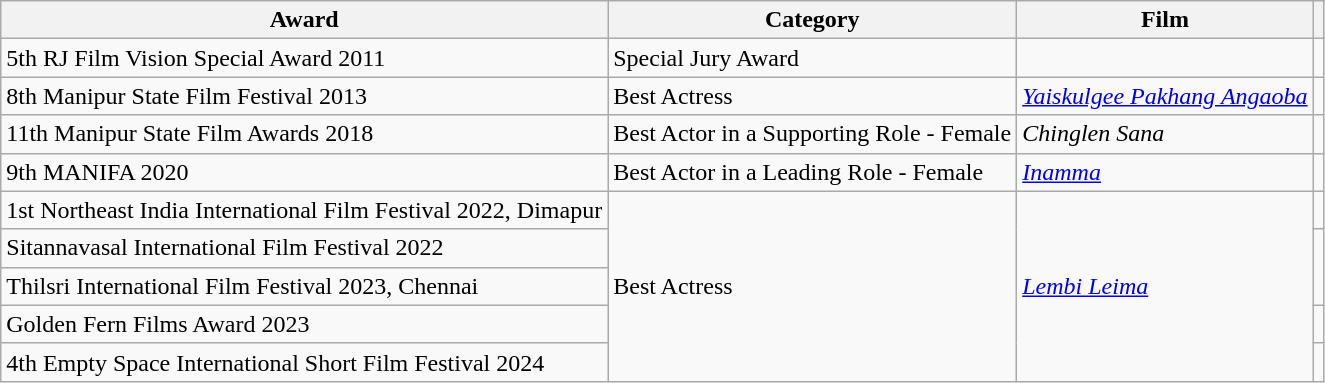<table class="wikitable sortable">
<tr>
<th>Award</th>
<th>Category</th>
<th>Film</th>
<th></th>
</tr>
<tr>
<td>5th RJ Film Vision Special Award 2011</td>
<td>Special Jury Award</td>
<td></td>
<td></td>
</tr>
<tr>
<td>8th Manipur State Film Festival 2013</td>
<td>Best Actress</td>
<td><em><a href='#'>Yaiskulgee Pakhang Angaoba</a></em></td>
<td></td>
</tr>
<tr>
<td>11th Manipur State Film Awards 2018</td>
<td>Best Actor in a Supporting Role - Female</td>
<td><em>Chinglen Sana</em></td>
<td></td>
</tr>
<tr>
<td>9th MANIFA 2020</td>
<td>Best Actor in a Leading Role - Female</td>
<td><em><a href='#'>Inamma</a></em></td>
<td></td>
</tr>
<tr>
<td>1st Northeast India International Film Festival 2022, Dimapur</td>
<td rowspan="5">Best Actress</td>
<td rowspan="5"><em><a href='#'>Lembi Leima</a></em></td>
<td></td>
</tr>
<tr>
<td>Sitannavasal International Film Festival 2022</td>
<td rowspan="2"></td>
</tr>
<tr>
<td>Thilsri International Film Festival 2023, Chennai</td>
</tr>
<tr>
<td>Golden Fern Films Award 2023</td>
<td></td>
</tr>
<tr>
<td>4th Empty Space International Short Film Festival 2024</td>
<td></td>
</tr>
</table>
